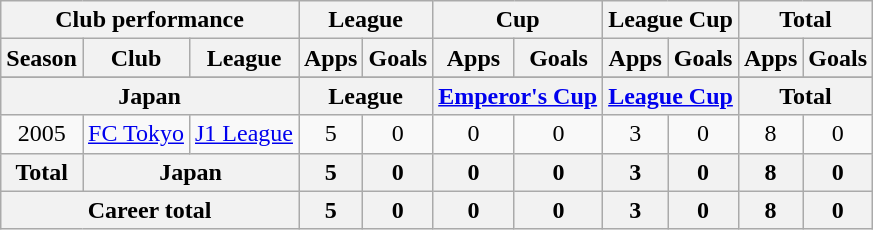<table class="wikitable" style="text-align:center">
<tr>
<th colspan=3>Club performance</th>
<th colspan=2>League</th>
<th colspan=2>Cup</th>
<th colspan=2>League Cup</th>
<th colspan=2>Total</th>
</tr>
<tr>
<th>Season</th>
<th>Club</th>
<th>League</th>
<th>Apps</th>
<th>Goals</th>
<th>Apps</th>
<th>Goals</th>
<th>Apps</th>
<th>Goals</th>
<th>Apps</th>
<th>Goals</th>
</tr>
<tr>
</tr>
<tr>
<th colspan=3>Japan</th>
<th colspan=2>League</th>
<th colspan=2><a href='#'>Emperor's Cup</a></th>
<th colspan=2><a href='#'>League Cup</a></th>
<th colspan=2>Total</th>
</tr>
<tr>
<td>2005</td>
<td><a href='#'>FC Tokyo</a></td>
<td><a href='#'>J1 League</a></td>
<td>5</td>
<td>0</td>
<td>0</td>
<td>0</td>
<td>3</td>
<td>0</td>
<td>8</td>
<td>0</td>
</tr>
<tr>
<th rowspan=1>Total</th>
<th colspan=2>Japan</th>
<th>5</th>
<th>0</th>
<th>0</th>
<th>0</th>
<th>3</th>
<th>0</th>
<th>8</th>
<th>0</th>
</tr>
<tr>
<th colspan=3>Career total</th>
<th>5</th>
<th>0</th>
<th>0</th>
<th>0</th>
<th>3</th>
<th>0</th>
<th>8</th>
<th>0</th>
</tr>
</table>
